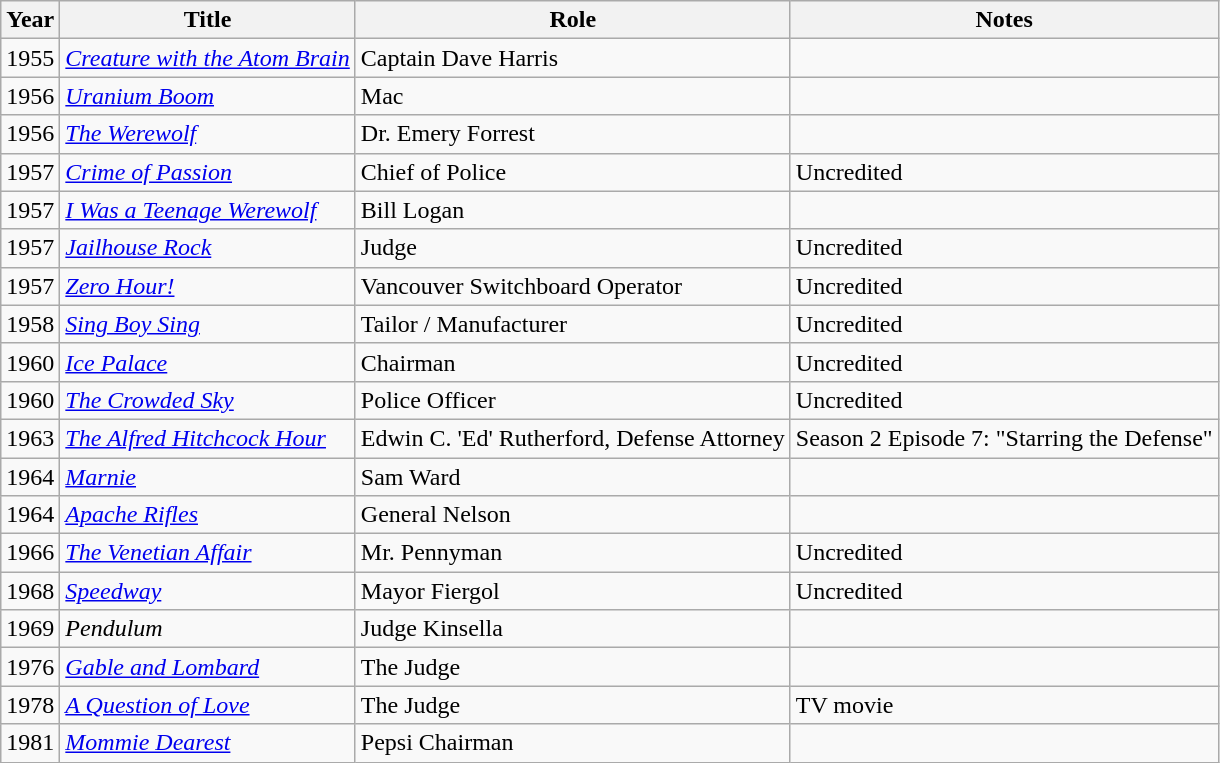<table class="wikitable">
<tr>
<th>Year</th>
<th>Title</th>
<th>Role</th>
<th>Notes</th>
</tr>
<tr>
<td>1955</td>
<td><em><a href='#'>Creature with the Atom Brain</a></em></td>
<td>Captain Dave Harris</td>
<td></td>
</tr>
<tr>
<td>1956</td>
<td><em><a href='#'>Uranium Boom</a></em></td>
<td>Mac</td>
<td></td>
</tr>
<tr>
<td>1956</td>
<td><em><a href='#'>The Werewolf</a></em></td>
<td>Dr. Emery Forrest</td>
<td></td>
</tr>
<tr>
<td>1957</td>
<td><em><a href='#'>Crime of Passion</a></em></td>
<td>Chief of Police</td>
<td>Uncredited</td>
</tr>
<tr>
<td>1957</td>
<td><em><a href='#'>I Was a Teenage Werewolf</a></em></td>
<td>Bill Logan</td>
<td></td>
</tr>
<tr>
<td>1957</td>
<td><em><a href='#'>Jailhouse Rock</a></em></td>
<td>Judge</td>
<td>Uncredited</td>
</tr>
<tr>
<td>1957</td>
<td><em><a href='#'>Zero Hour!</a></em></td>
<td>Vancouver Switchboard Operator</td>
<td>Uncredited</td>
</tr>
<tr>
<td>1958</td>
<td><em><a href='#'>Sing Boy Sing</a></em></td>
<td>Tailor / Manufacturer</td>
<td>Uncredited</td>
</tr>
<tr>
<td>1960</td>
<td><em><a href='#'>Ice Palace</a></em></td>
<td>Chairman</td>
<td>Uncredited</td>
</tr>
<tr>
<td>1960</td>
<td><em><a href='#'>The Crowded Sky</a></em></td>
<td>Police Officer</td>
<td>Uncredited</td>
</tr>
<tr>
<td>1963</td>
<td><em><a href='#'>The Alfred Hitchcock Hour</a></em></td>
<td>Edwin C. 'Ed' Rutherford, Defense Attorney</td>
<td>Season 2 Episode 7: "Starring the Defense"</td>
</tr>
<tr>
<td>1964</td>
<td><em><a href='#'>Marnie</a></em></td>
<td>Sam Ward</td>
<td></td>
</tr>
<tr>
<td>1964</td>
<td><em><a href='#'>Apache Rifles</a></em></td>
<td>General Nelson</td>
<td></td>
</tr>
<tr>
<td>1966</td>
<td><em><a href='#'>The Venetian Affair</a></em></td>
<td>Mr. Pennyman</td>
<td>Uncredited</td>
</tr>
<tr>
<td>1968</td>
<td><em><a href='#'>Speedway</a></em></td>
<td>Mayor Fiergol</td>
<td>Uncredited</td>
</tr>
<tr>
<td>1969</td>
<td><em>Pendulum</em></td>
<td>Judge Kinsella</td>
<td></td>
</tr>
<tr>
<td>1976</td>
<td><em><a href='#'>Gable and Lombard</a></em></td>
<td>The Judge</td>
<td></td>
</tr>
<tr>
<td>1978</td>
<td><em><a href='#'>A Question of Love</a></em></td>
<td>The Judge</td>
<td>TV movie</td>
</tr>
<tr>
<td>1981</td>
<td><em><a href='#'>Mommie Dearest</a></em></td>
<td>Pepsi Chairman</td>
<td></td>
</tr>
</table>
